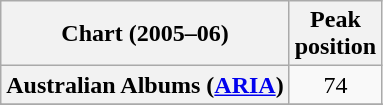<table class="wikitable sortable plainrowheaders" style="text-align:center">
<tr>
<th scope="col">Chart (2005–06)</th>
<th scope="col">Peak<br> position</th>
</tr>
<tr>
<th scope="row">Australian Albums (<a href='#'>ARIA</a>)</th>
<td>74</td>
</tr>
<tr>
</tr>
<tr>
</tr>
<tr>
</tr>
<tr>
</tr>
</table>
